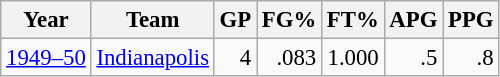<table class="wikitable sortable" style="font-size:95%; text-align:right;">
<tr>
<th>Year</th>
<th>Team</th>
<th>GP</th>
<th>FG%</th>
<th>FT%</th>
<th>APG</th>
<th>PPG</th>
</tr>
<tr>
<td style="text-align:left;"><a href='#'>1949–50</a></td>
<td style="text-align:left;"><a href='#'>Indianapolis</a></td>
<td>4</td>
<td>.083</td>
<td>1.000</td>
<td>.5</td>
<td>.8</td>
</tr>
</table>
